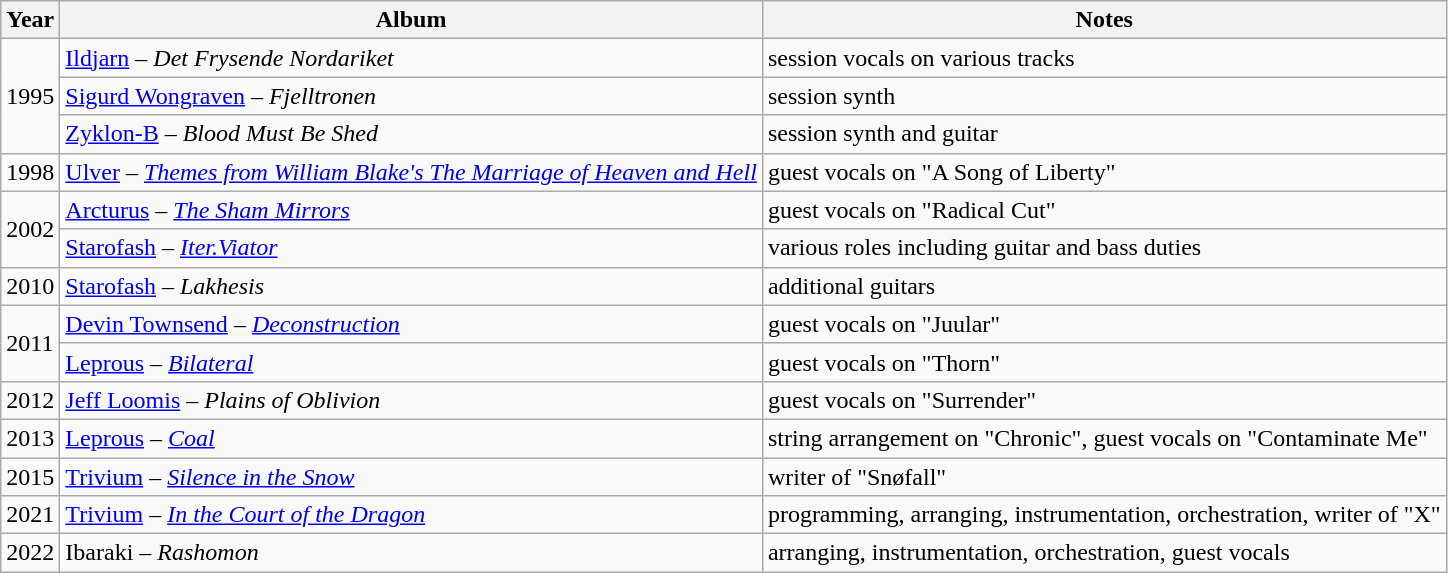<table class="wikitable">
<tr>
<th>Year</th>
<th>Album</th>
<th>Notes</th>
</tr>
<tr>
<td rowspan=3>1995</td>
<td><a href='#'>Ildjarn</a> – <em>Det Frysende Nordariket</em></td>
<td>session vocals on various tracks</td>
</tr>
<tr>
<td><a href='#'>Sigurd Wongraven</a> – <em>Fjelltronen</em></td>
<td>session synth</td>
</tr>
<tr>
<td><a href='#'>Zyklon-B</a> – <em>Blood Must Be Shed</em></td>
<td>session synth and guitar</td>
</tr>
<tr>
<td>1998</td>
<td><a href='#'>Ulver</a> – <em><a href='#'>Themes from William Blake's The Marriage of Heaven and Hell</a></em></td>
<td>guest vocals on "A Song of Liberty"</td>
</tr>
<tr>
<td rowspan=2>2002</td>
<td><a href='#'>Arcturus</a> – <em><a href='#'>The Sham Mirrors</a></em></td>
<td>guest vocals on "Radical Cut"</td>
</tr>
<tr>
<td><a href='#'>Starofash</a> – <em><a href='#'>Iter.Viator</a></em></td>
<td>various roles including guitar and bass duties</td>
</tr>
<tr>
<td>2010</td>
<td><a href='#'>Starofash</a> – <em>Lakhesis</em></td>
<td>additional guitars</td>
</tr>
<tr>
<td rowspan=2>2011</td>
<td><a href='#'>Devin Townsend</a> – <em><a href='#'>Deconstruction</a></em></td>
<td>guest vocals on "Juular"</td>
</tr>
<tr>
<td><a href='#'>Leprous</a> – <em><a href='#'>Bilateral</a></em></td>
<td>guest vocals on "Thorn"</td>
</tr>
<tr>
<td>2012</td>
<td><a href='#'>Jeff Loomis</a> – <em>Plains of Oblivion</em></td>
<td>guest vocals on "Surrender"</td>
</tr>
<tr>
<td>2013</td>
<td><a href='#'>Leprous</a> – <em><a href='#'>Coal</a></em></td>
<td>string arrangement on "Chronic", guest vocals on "Contaminate Me"</td>
</tr>
<tr>
<td>2015</td>
<td><a href='#'>Trivium</a> – <em><a href='#'>Silence in the Snow</a></em></td>
<td>writer of "Snøfall"</td>
</tr>
<tr>
<td>2021</td>
<td><a href='#'>Trivium</a> – <em><a href='#'>In the Court of the Dragon</a></em></td>
<td>programming, arranging, instrumentation, orchestration, writer of "X"</td>
</tr>
<tr>
<td>2022</td>
<td>Ibaraki – <em>Rashomon</em></td>
<td>arranging, instrumentation, orchestration, guest vocals</td>
</tr>
</table>
